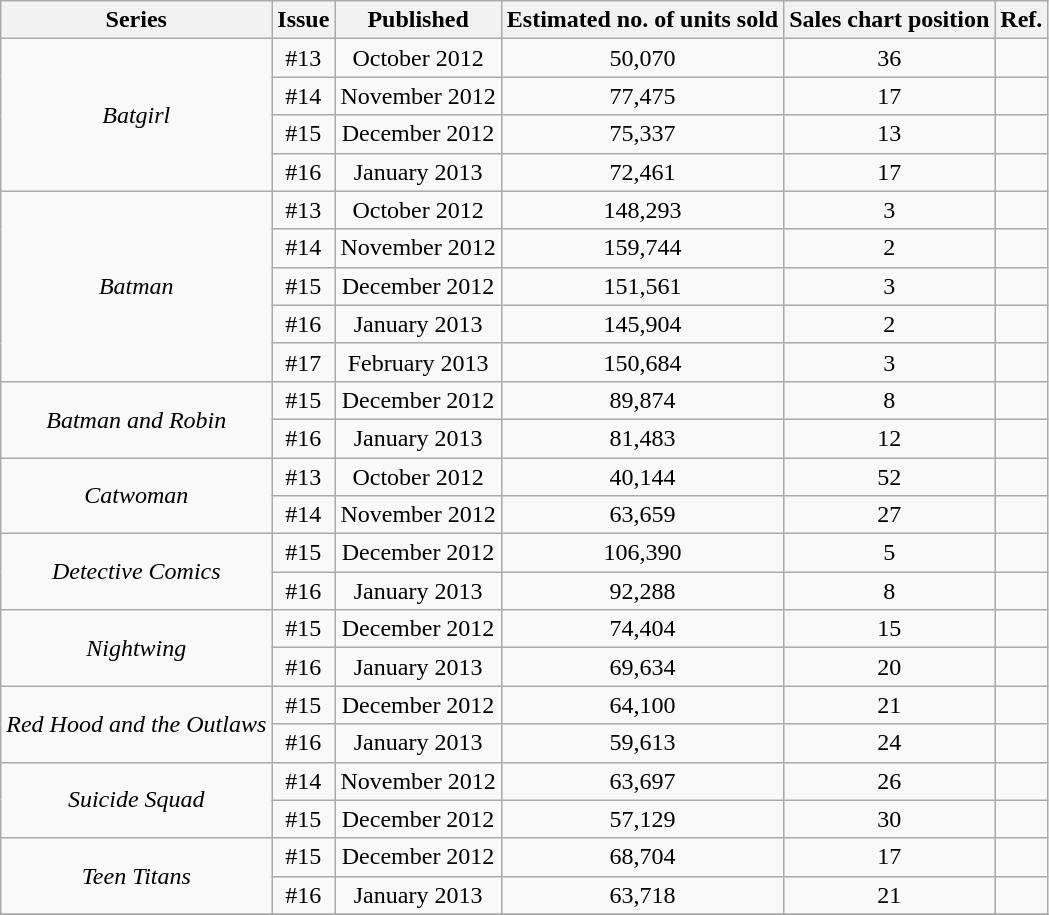<table class="wikitable sortable" style="width:auto; text-align:center;">
<tr>
<th>Series</th>
<th>Issue</th>
<th>Published</th>
<th data-sort-type="number">Estimated no. of units sold</th>
<th data-sort-type="number">Sales chart position</th>
<th class="unsortable">Ref.</th>
</tr>
<tr>
<td rowspan="4"><em>Batgirl</em></td>
<td>#13</td>
<td>October 2012</td>
<td>50,070</td>
<td>36</td>
<td></td>
</tr>
<tr>
<td>#14</td>
<td>November 2012</td>
<td>77,475</td>
<td>17</td>
<td></td>
</tr>
<tr>
<td>#15</td>
<td>December 2012</td>
<td>75,337</td>
<td>13</td>
<td></td>
</tr>
<tr>
<td>#16</td>
<td>January 2013</td>
<td>72,461</td>
<td>17</td>
<td></td>
</tr>
<tr>
<td rowspan="5"><em>Batman</em></td>
<td>#13</td>
<td>October 2012</td>
<td>148,293</td>
<td>3</td>
<td></td>
</tr>
<tr>
<td>#14</td>
<td>November 2012</td>
<td>159,744</td>
<td>2</td>
<td></td>
</tr>
<tr>
<td>#15</td>
<td>December 2012</td>
<td>151,561</td>
<td>3</td>
<td></td>
</tr>
<tr>
<td>#16</td>
<td>January 2013</td>
<td>145,904</td>
<td>2</td>
<td></td>
</tr>
<tr>
<td>#17</td>
<td>February 2013</td>
<td>150,684</td>
<td>3</td>
<td></td>
</tr>
<tr>
<td rowspan="2"><em>Batman and Robin</em></td>
<td>#15</td>
<td>December 2012</td>
<td>89,874</td>
<td>8</td>
<td></td>
</tr>
<tr>
<td>#16</td>
<td>January 2013</td>
<td>81,483</td>
<td>12</td>
<td></td>
</tr>
<tr>
<td rowspan="2"><em>Catwoman</em></td>
<td>#13</td>
<td>October 2012</td>
<td>40,144</td>
<td>52</td>
<td></td>
</tr>
<tr>
<td>#14</td>
<td>November 2012</td>
<td>63,659</td>
<td>27</td>
<td></td>
</tr>
<tr>
<td rowspan="2"><em>Detective Comics</em></td>
<td>#15</td>
<td>December 2012</td>
<td>106,390</td>
<td>5</td>
<td></td>
</tr>
<tr>
<td>#16</td>
<td>January 2013</td>
<td>92,288</td>
<td>8</td>
<td></td>
</tr>
<tr>
<td rowspan="2"><em>Nightwing</em></td>
<td>#15</td>
<td>December 2012</td>
<td>74,404</td>
<td>15</td>
<td></td>
</tr>
<tr>
<td>#16</td>
<td>January 2013</td>
<td>69,634</td>
<td>20</td>
<td></td>
</tr>
<tr>
<td rowspan="2"><em>Red Hood and the Outlaws</em></td>
<td>#15</td>
<td>December 2012</td>
<td>64,100</td>
<td>21</td>
<td></td>
</tr>
<tr>
<td>#16</td>
<td>January 2013</td>
<td>59,613</td>
<td>24</td>
<td></td>
</tr>
<tr>
<td rowspan="2"><em>Suicide Squad</em></td>
<td>#14</td>
<td>November 2012</td>
<td>63,697</td>
<td>26</td>
<td></td>
</tr>
<tr>
<td>#15</td>
<td>December 2012</td>
<td>57,129</td>
<td>30</td>
<td></td>
</tr>
<tr>
<td rowspan="2"><em>Teen Titans</em></td>
<td>#15</td>
<td>December 2012</td>
<td>68,704</td>
<td>17</td>
<td></td>
</tr>
<tr>
<td>#16</td>
<td>January 2013</td>
<td>63,718</td>
<td>21</td>
<td></td>
</tr>
<tr>
</tr>
</table>
